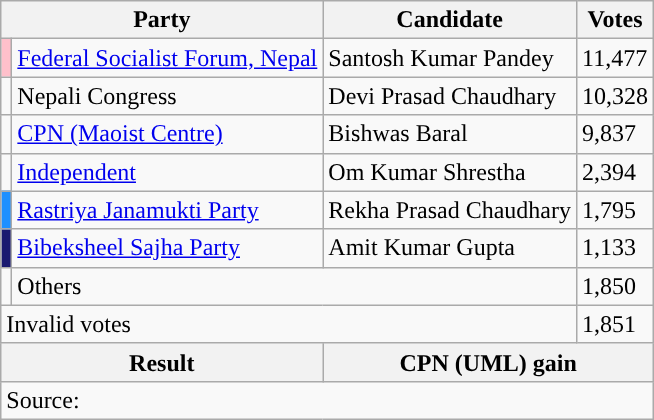<table class="wikitable">
<tr>
<th colspan="2">Party</th>
<th>Candidate</th>
<th>Votes</th>
</tr>
<tr>
<td style="background-color:pink"></td>
<td><a href='#'>Federal Socialist Forum, Nepal</a></td>
<td>Santosh Kumar Pandey</td>
<td>11,477</td>
</tr>
<tr>
<td style="background-color:"></td>
<td>Nepali Congress</td>
<td>Devi Prasad Chaudhary</td>
<td>10,328</td>
</tr>
<tr>
<td style="background-color:"></td>
<td><a href='#'>CPN (Maoist Centre)</a></td>
<td>Bishwas Baral</td>
<td>9,837</td>
</tr>
<tr>
<td style="background-color:"></td>
<td><a href='#'>Independent</a></td>
<td>Om Kumar Shrestha</td>
<td>2,394</td>
</tr>
<tr>
<td style="background-color:dodgerblue"></td>
<td><a href='#'>Rastriya Janamukti Party</a></td>
<td>Rekha Prasad Chaudhary</td>
<td>1,795</td>
</tr>
<tr>
<td style="background-color:midnightblue"></td>
<td><a href='#'>Bibeksheel Sajha Party</a></td>
<td>Amit Kumar Gupta</td>
<td>1,133</td>
</tr>
<tr>
<td></td>
<td colspan="2">Others</td>
<td>1,850</td>
</tr>
<tr>
<td colspan="3">Invalid votes</td>
<td>1,851</td>
</tr>
<tr>
<th colspan="2">Result</th>
<th colspan="2">CPN (UML) gain</th>
</tr>
<tr>
<td colspan="4">Source: </td>
</tr>
</table>
